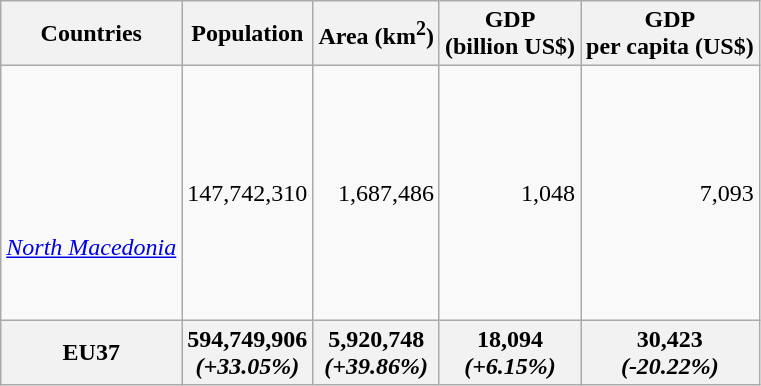<table class="wikitable" style="text-align:right;">
<tr>
<th>Countries</th>
<th>Population</th>
<th>Area (km<sup>2</sup>)</th>
<th>GDP <br>(billion US$)</th>
<th>GDP <br>per capita (US$)</th>
</tr>
<tr>
<td style="text-align:left;"><em></em><br><em></em><br><em></em><br><em></em><br><em></em><br><em><br> <a href='#'>North Macedonia</a><br><br><br></em></td>
<td>147,742,310</td>
<td>1,687,486</td>
<td>1,048</td>
<td>7,093</td>
</tr>
<tr>
<th>EU37</th>
<th>594,749,906 <br><em>(+33.05%)</em></th>
<th>5,920,748 <br><em>(+39.86%)</em></th>
<th>18,094 <br><em>(+6.15%)</em></th>
<th>30,423 <br><em>(-20.22%)</em></th>
</tr>
</table>
